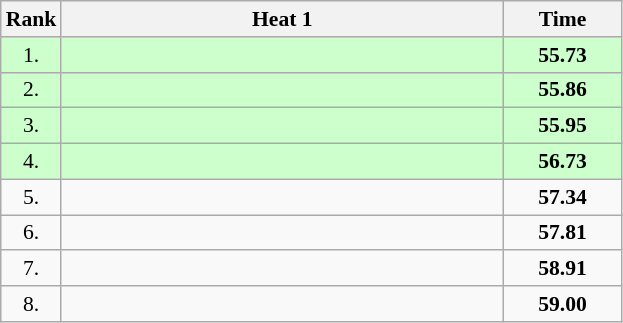<table class="wikitable" style="border-collapse: collapse; font-size: 90%;">
<tr>
<th>Rank</th>
<th style="width: 20em">Heat 1</th>
<th style="width: 5em">Time</th>
</tr>
<tr style="background:#ccffcc;">
<td align="center">1.</td>
<td></td>
<td align="center"><strong>55.73</strong></td>
</tr>
<tr style="background:#ccffcc;">
<td align="center">2.</td>
<td></td>
<td align="center"><strong>55.86</strong></td>
</tr>
<tr style="background:#ccffcc;">
<td align="center">3.</td>
<td></td>
<td align="center"><strong>55.95</strong></td>
</tr>
<tr style="background:#ccffcc;">
<td align="center">4.</td>
<td></td>
<td align="center"><strong>56.73</strong></td>
</tr>
<tr>
<td align="center">5.</td>
<td></td>
<td align="center"><strong>57.34</strong></td>
</tr>
<tr>
<td align="center">6.</td>
<td></td>
<td align="center"><strong>57.81</strong></td>
</tr>
<tr>
<td align="center">7.</td>
<td></td>
<td align="center"><strong>58.91</strong></td>
</tr>
<tr>
<td align="center">8.</td>
<td></td>
<td align="center"><strong>59.00</strong></td>
</tr>
</table>
